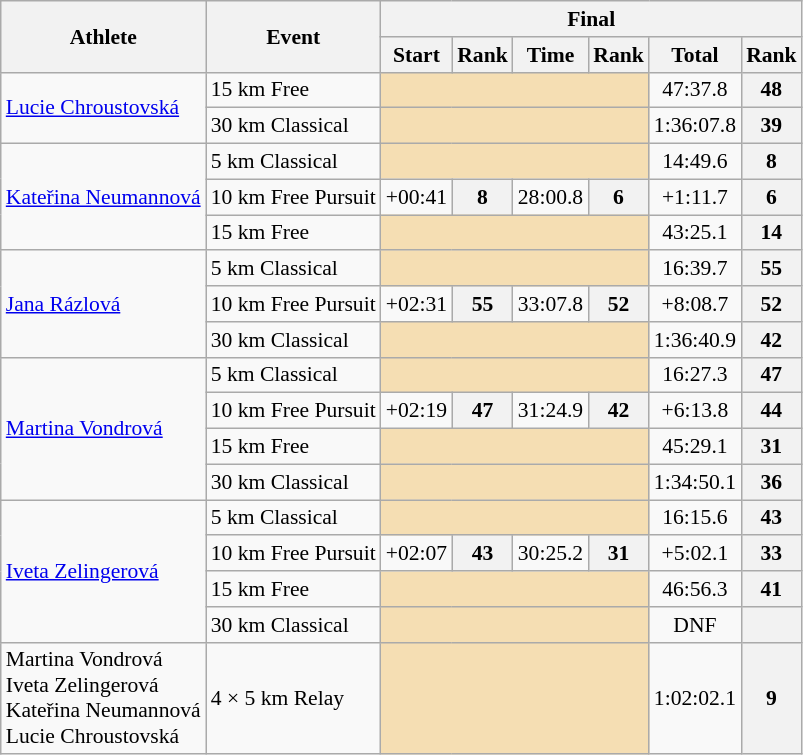<table class="wikitable" style="font-size:90%">
<tr>
<th rowspan="2">Athlete</th>
<th rowspan="2">Event</th>
<th colspan="6">Final</th>
</tr>
<tr>
<th>Start</th>
<th>Rank</th>
<th>Time</th>
<th>Rank</th>
<th>Total</th>
<th>Rank</th>
</tr>
<tr>
<td rowspan=2><a href='#'>Lucie Chroustovská</a></td>
<td>15 km Free</td>
<td colspan=4 bgcolor="wheat"></td>
<td align="center">47:37.8</td>
<th align="center">48</th>
</tr>
<tr>
<td>30 km Classical</td>
<td colspan=4 bgcolor="wheat"></td>
<td align="center">1:36:07.8</td>
<th align="center">39</th>
</tr>
<tr>
<td rowspan=3><a href='#'>Kateřina Neumannová</a></td>
<td>5 km Classical</td>
<td colspan=4 bgcolor="wheat"></td>
<td align="center">14:49.6</td>
<th align="center">8</th>
</tr>
<tr>
<td>10 km Free Pursuit</td>
<td align="center">+00:41</td>
<th align="center">8</th>
<td align="center">28:00.8</td>
<th align="center">6</th>
<td align="center">+1:11.7</td>
<th align="center">6</th>
</tr>
<tr>
<td>15 km Free</td>
<td colspan=4 bgcolor="wheat"></td>
<td align="center">43:25.1</td>
<th align="center">14</th>
</tr>
<tr>
<td rowspan=3><a href='#'>Jana Rázlová</a></td>
<td>5 km Classical</td>
<td colspan=4 bgcolor="wheat"></td>
<td align="center">16:39.7</td>
<th align="center">55</th>
</tr>
<tr>
<td>10 km Free Pursuit</td>
<td align="center">+02:31</td>
<th align="center">55</th>
<td align="center">33:07.8</td>
<th align="center">52</th>
<td align="center">+8:08.7</td>
<th align="center">52</th>
</tr>
<tr>
<td>30 km Classical</td>
<td colspan=4 bgcolor="wheat"></td>
<td align="center">1:36:40.9</td>
<th align="center">42</th>
</tr>
<tr>
<td rowspan=4><a href='#'>Martina Vondrová</a></td>
<td>5 km Classical</td>
<td colspan=4 bgcolor="wheat"></td>
<td align="center">16:27.3</td>
<th align="center">47</th>
</tr>
<tr>
<td>10 km Free Pursuit</td>
<td align="center">+02:19</td>
<th align="center">47</th>
<td align="center">31:24.9</td>
<th align="center">42</th>
<td align="center">+6:13.8</td>
<th align="center">44</th>
</tr>
<tr>
<td>15 km Free</td>
<td colspan=4 bgcolor="wheat"></td>
<td align="center">45:29.1</td>
<th align="center">31</th>
</tr>
<tr>
<td>30 km Classical</td>
<td colspan=4 bgcolor="wheat"></td>
<td align="center">1:34:50.1</td>
<th align="center">36</th>
</tr>
<tr>
<td rowspan=4><a href='#'>Iveta Zelingerová</a></td>
<td>5 km Classical</td>
<td colspan=4 bgcolor="wheat"></td>
<td align="center">16:15.6</td>
<th align="center">43</th>
</tr>
<tr>
<td>10 km Free Pursuit</td>
<td align="center">+02:07</td>
<th align="center">43</th>
<td align="center">30:25.2</td>
<th align="center">31</th>
<td align="center">+5:02.1</td>
<th align="center">33</th>
</tr>
<tr>
<td>15 km Free</td>
<td colspan=4 bgcolor="wheat"></td>
<td align="center">46:56.3</td>
<th align="center">41</th>
</tr>
<tr>
<td>30 km Classical</td>
<td colspan=4 bgcolor="wheat"></td>
<td align="center">DNF</td>
<th align="center"></th>
</tr>
<tr>
<td>Martina Vondrová<br>Iveta Zelingerová<br>Kateřina Neumannová<br>Lucie Chroustovská</td>
<td>4 × 5 km Relay</td>
<td colspan=4 bgcolor="wheat"></td>
<td align="center">1:02:02.1</td>
<th align="center">9</th>
</tr>
</table>
